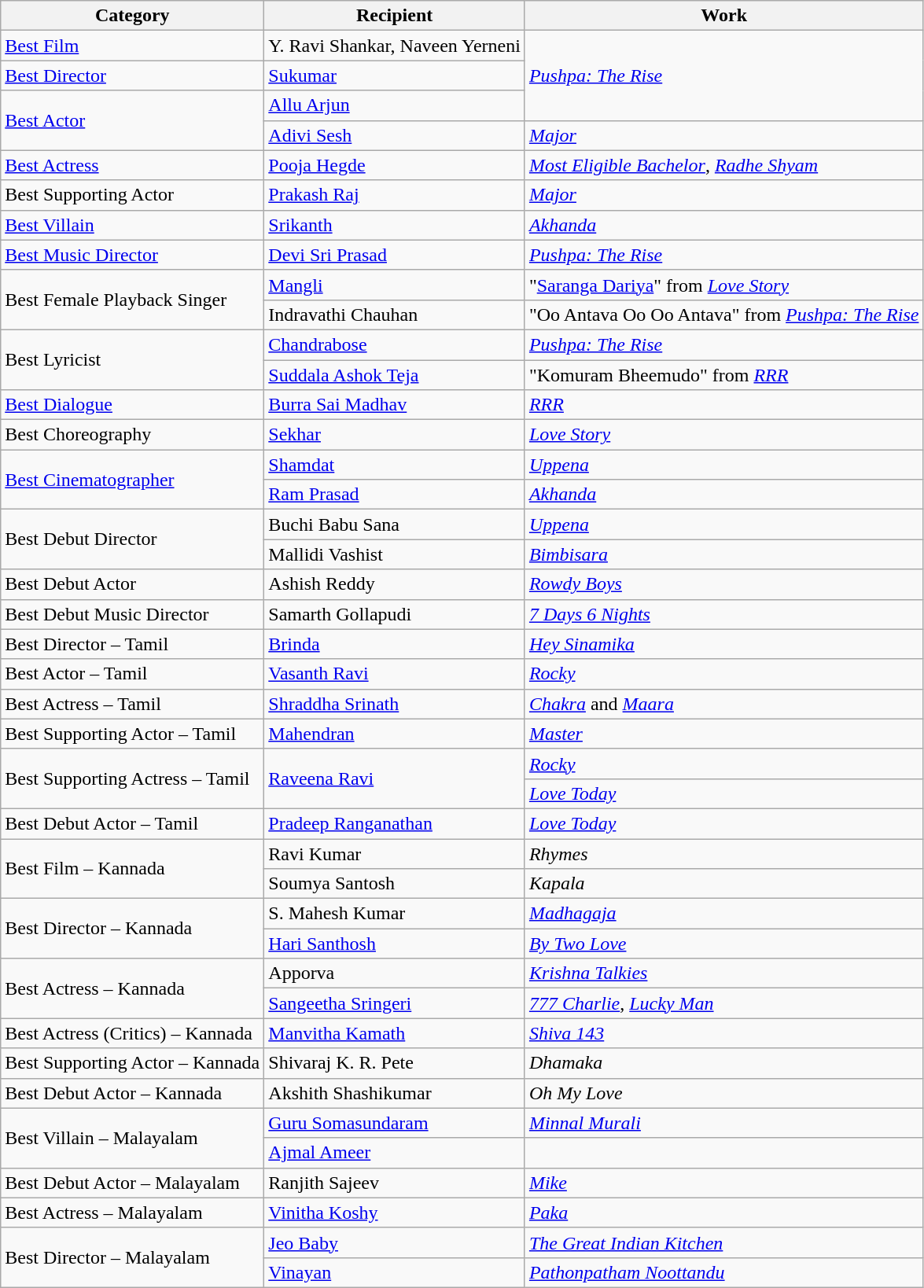<table class="wikitable">
<tr>
<th>Category</th>
<th>Recipient</th>
<th>Work</th>
</tr>
<tr>
<td><a href='#'>Best Film</a></td>
<td>Y. Ravi Shankar, Naveen Yerneni</td>
<td rowspan="3"><em><a href='#'>Pushpa: The Rise</a></em></td>
</tr>
<tr>
<td><a href='#'>Best Director</a></td>
<td><a href='#'>Sukumar</a></td>
</tr>
<tr>
<td rowspan="2"><a href='#'>Best Actor</a></td>
<td><a href='#'>Allu Arjun</a></td>
</tr>
<tr>
<td><a href='#'>Adivi Sesh</a></td>
<td><a href='#'><em>Major</em></a></td>
</tr>
<tr>
<td><a href='#'>Best Actress</a></td>
<td><a href='#'>Pooja Hegde</a></td>
<td><em><a href='#'>Most Eligible Bachelor</a></em>, <em><a href='#'>Radhe Shyam</a></em></td>
</tr>
<tr>
<td>Best Supporting Actor</td>
<td><a href='#'>Prakash Raj</a></td>
<td><a href='#'><em>Major</em></a></td>
</tr>
<tr>
<td><a href='#'>Best Villain</a></td>
<td><a href='#'>Srikanth</a></td>
<td><em><a href='#'>Akhanda</a></em></td>
</tr>
<tr>
<td><a href='#'>Best Music Director</a></td>
<td><a href='#'>Devi Sri Prasad</a></td>
<td><a href='#'><em>Pushpa: The Rise</em></a></td>
</tr>
<tr>
<td rowspan="2">Best Female Playback Singer</td>
<td><a href='#'>Mangli</a></td>
<td>"<a href='#'>Saranga Dariya</a>" from <a href='#'><em>Love Story</em></a></td>
</tr>
<tr>
<td>Indravathi Chauhan</td>
<td>"Oo Antava Oo Oo Antava" from <em><a href='#'>Pushpa: The Rise</a></em></td>
</tr>
<tr>
<td rowspan="2">Best Lyricist</td>
<td><a href='#'>Chandrabose</a></td>
<td><em><a href='#'>Pushpa: The Rise</a></em></td>
</tr>
<tr>
<td><a href='#'>Suddala Ashok Teja</a></td>
<td>"Komuram Bheemudo" from <a href='#'><em>RRR</em></a></td>
</tr>
<tr>
<td><a href='#'>Best Dialogue</a></td>
<td><a href='#'>Burra Sai Madhav</a></td>
<td><a href='#'><em>RRR</em></a></td>
</tr>
<tr>
<td>Best Choreography</td>
<td><a href='#'>Sekhar</a></td>
<td><a href='#'><em>Love Story</em></a></td>
</tr>
<tr>
<td rowspan="2"><a href='#'>Best Cinematographer</a></td>
<td><a href='#'>Shamdat</a></td>
<td><em><a href='#'>Uppena</a></em></td>
</tr>
<tr>
<td><a href='#'>Ram Prasad</a></td>
<td><em><a href='#'>Akhanda</a></em></td>
</tr>
<tr>
<td rowspan="2">Best Debut Director</td>
<td>Buchi Babu Sana</td>
<td><em><a href='#'>Uppena</a></em></td>
</tr>
<tr>
<td>Mallidi Vashist</td>
<td><a href='#'><em>Bimbisara</em></a></td>
</tr>
<tr>
<td>Best Debut Actor</td>
<td>Ashish Reddy</td>
<td><em><a href='#'>Rowdy Boys</a></em></td>
</tr>
<tr>
<td>Best Debut Music Director</td>
<td>Samarth Gollapudi</td>
<td><em><a href='#'>7 Days 6 Nights</a></em></td>
</tr>
<tr>
<td>Best Director – Tamil</td>
<td><a href='#'>Brinda</a></td>
<td><em><a href='#'>Hey Sinamika</a></em></td>
</tr>
<tr>
<td>Best Actor – Tamil</td>
<td><a href='#'>Vasanth Ravi</a></td>
<td><em><a href='#'>Rocky</a></em></td>
</tr>
<tr>
<td>Best Actress – Tamil</td>
<td><a href='#'>Shraddha Srinath</a></td>
<td><em><a href='#'>Chakra</a></em> and <em><a href='#'>Maara</a></em></td>
</tr>
<tr>
<td>Best Supporting Actor – Tamil</td>
<td><a href='#'>Mahendran</a></td>
<td><a href='#'><em>Master</em></a></td>
</tr>
<tr>
<td rowspan="2">Best Supporting Actress – Tamil</td>
<td rowspan="2"><a href='#'>Raveena Ravi</a></td>
<td><em><a href='#'>Rocky</a></em></td>
</tr>
<tr>
<td><a href='#'><em>Love Today</em></a></td>
</tr>
<tr>
<td>Best Debut Actor – Tamil</td>
<td><a href='#'>Pradeep Ranganathan</a></td>
<td><a href='#'><em>Love Today</em></a></td>
</tr>
<tr>
<td rowspan="2">Best Film – Kannada</td>
<td>Ravi Kumar</td>
<td><em>Rhymes</em></td>
</tr>
<tr>
<td>Soumya Santosh</td>
<td><em>Kapala</em></td>
</tr>
<tr>
<td rowspan="2">Best Director – Kannada</td>
<td>S. Mahesh Kumar</td>
<td><em><a href='#'>Madhagaja</a></em></td>
</tr>
<tr>
<td><a href='#'>Hari Santhosh</a></td>
<td><em><a href='#'>By Two Love</a></em></td>
</tr>
<tr>
<td rowspan="2">Best Actress – Kannada</td>
<td>Apporva</td>
<td><em><a href='#'>Krishna Talkies</a></em></td>
</tr>
<tr>
<td><a href='#'>Sangeetha Sringeri</a></td>
<td><em><a href='#'>777 Charlie</a></em>, <em><a href='#'>Lucky Man</a></em></td>
</tr>
<tr>
<td>Best Actress (Critics) – Kannada</td>
<td><a href='#'>Manvitha Kamath</a></td>
<td><em><a href='#'>Shiva 143</a></em></td>
</tr>
<tr>
<td>Best Supporting Actor – Kannada</td>
<td>Shivaraj K. R. Pete</td>
<td><em>Dhamaka</em></td>
</tr>
<tr>
<td>Best Debut Actor – Kannada</td>
<td>Akshith Shashikumar</td>
<td><em>Oh My Love</em></td>
</tr>
<tr>
<td rowspan="2">Best Villain – Malayalam</td>
<td><a href='#'>Guru Somasundaram</a></td>
<td><em><a href='#'>Minnal Murali</a></em></td>
</tr>
<tr>
<td><a href='#'>Ajmal Ameer</a></td>
<td></td>
</tr>
<tr>
<td>Best Debut Actor – Malayalam</td>
<td>Ranjith Sajeev</td>
<td><a href='#'><em>Mike</em></a></td>
</tr>
<tr>
<td>Best Actress – Malayalam</td>
<td><a href='#'>Vinitha Koshy</a></td>
<td><a href='#'><em>Paka</em></a></td>
</tr>
<tr>
<td rowspan="2">Best Director – Malayalam</td>
<td><a href='#'>Jeo Baby</a></td>
<td><em><a href='#'>The Great Indian Kitchen</a></em></td>
</tr>
<tr>
<td><a href='#'>Vinayan</a></td>
<td><em><a href='#'>Pathonpatham Noottandu</a></em></td>
</tr>
</table>
